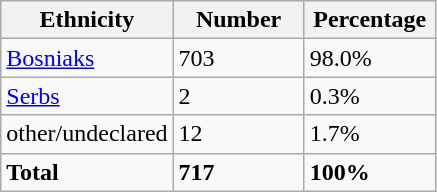<table class="wikitable">
<tr>
<th width="100px">Ethnicity</th>
<th width="80px">Number</th>
<th width="80px">Percentage</th>
</tr>
<tr>
<td><a href='#'>Bosniaks</a></td>
<td>703</td>
<td>98.0%</td>
</tr>
<tr>
<td><a href='#'>Serbs</a></td>
<td>2</td>
<td>0.3%</td>
</tr>
<tr>
<td>other/undeclared</td>
<td>12</td>
<td>1.7%</td>
</tr>
<tr>
<td><strong>Total</strong></td>
<td><strong>717</strong></td>
<td><strong>100%</strong></td>
</tr>
</table>
